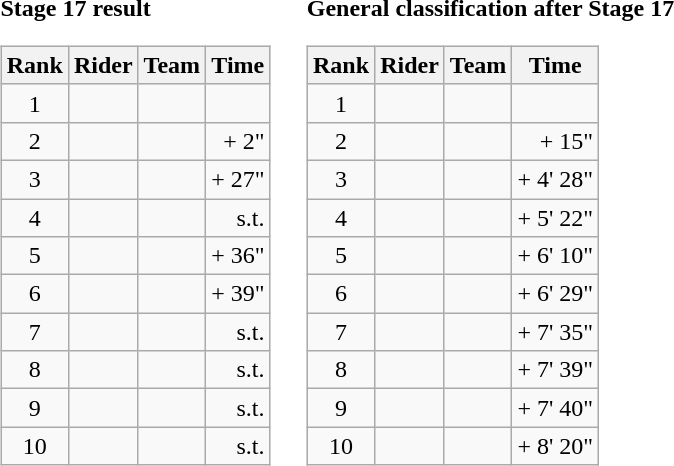<table>
<tr>
<td><strong>Stage 17 result</strong><br><table class="wikitable">
<tr>
<th scope="col">Rank</th>
<th scope="col">Rider</th>
<th scope="col">Team</th>
<th scope="col">Time</th>
</tr>
<tr>
<td style="text-align:center;">1</td>
<td></td>
<td></td>
<td style="text-align:right;"></td>
</tr>
<tr>
<td style="text-align:center;">2</td>
<td></td>
<td></td>
<td style="text-align:right;">+ 2"</td>
</tr>
<tr>
<td style="text-align:center;">3</td>
<td></td>
<td></td>
<td style="text-align:right;">+ 27"</td>
</tr>
<tr>
<td style="text-align:center;">4</td>
<td></td>
<td></td>
<td style="text-align:right;">s.t.</td>
</tr>
<tr>
<td style="text-align:center;">5</td>
<td></td>
<td></td>
<td style="text-align:right;">+ 36"</td>
</tr>
<tr>
<td style="text-align:center;">6</td>
<td></td>
<td></td>
<td style="text-align:right;">+ 39"</td>
</tr>
<tr>
<td style="text-align:center;">7</td>
<td></td>
<td></td>
<td style="text-align:right;">s.t.</td>
</tr>
<tr>
<td style="text-align:center;">8</td>
<td></td>
<td></td>
<td style="text-align:right;">s.t.</td>
</tr>
<tr>
<td style="text-align:center;">9</td>
<td></td>
<td></td>
<td style="text-align:right;">s.t.</td>
</tr>
<tr>
<td style="text-align:center;">10</td>
<td></td>
<td></td>
<td style="text-align:right;">s.t.</td>
</tr>
</table>
</td>
<td></td>
<td><strong>General classification after Stage 17</strong><br><table class="wikitable">
<tr>
<th scope="col">Rank</th>
<th scope="col">Rider</th>
<th scope="col">Team</th>
<th scope="col">Time</th>
</tr>
<tr>
<td style="text-align:center;">1</td>
<td></td>
<td></td>
<td style="text-align:right;"></td>
</tr>
<tr>
<td style="text-align:center;">2</td>
<td></td>
<td></td>
<td style="text-align:right;">+ 15"</td>
</tr>
<tr>
<td style="text-align:center;">3</td>
<td></td>
<td></td>
<td style="text-align:right;">+ 4' 28"</td>
</tr>
<tr>
<td style="text-align:center;">4</td>
<td></td>
<td></td>
<td style="text-align:right;">+ 5' 22"</td>
</tr>
<tr>
<td style="text-align:center;">5</td>
<td></td>
<td></td>
<td style="text-align:right;">+ 6' 10"</td>
</tr>
<tr>
<td style="text-align:center;">6</td>
<td></td>
<td></td>
<td style="text-align:right;">+ 6' 29"</td>
</tr>
<tr>
<td style="text-align:center;">7</td>
<td></td>
<td></td>
<td style="text-align:right;">+ 7' 35"</td>
</tr>
<tr>
<td style="text-align:center;">8</td>
<td></td>
<td></td>
<td style="text-align:right;">+ 7' 39"</td>
</tr>
<tr>
<td style="text-align:center;">9</td>
<td></td>
<td></td>
<td style="text-align:right;">+ 7' 40"</td>
</tr>
<tr>
<td style="text-align:center;">10</td>
<td></td>
<td></td>
<td style="text-align:right;">+ 8' 20"</td>
</tr>
</table>
</td>
</tr>
</table>
